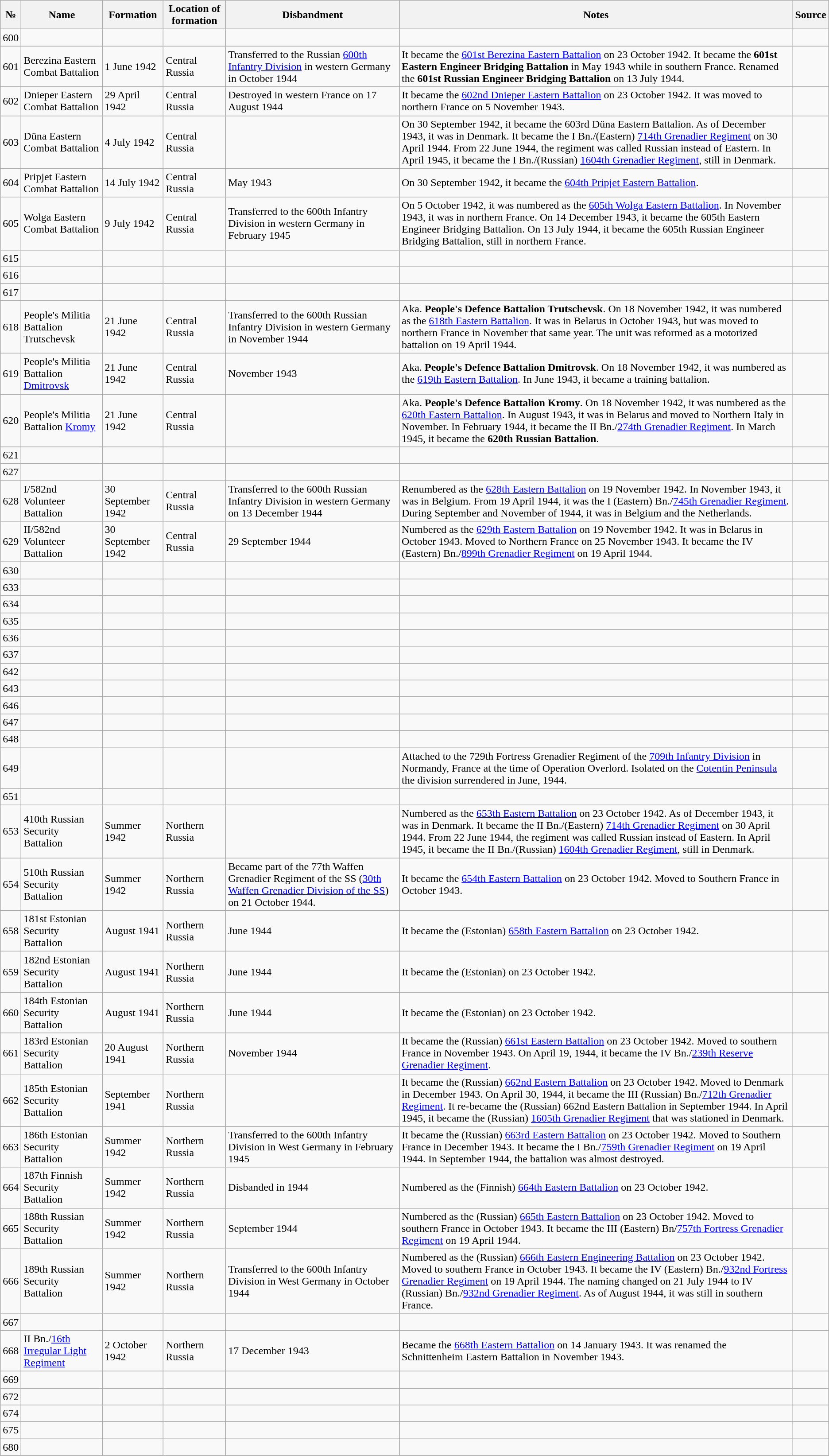<table class="wikitable sortable">
<tr>
<th>№</th>
<th>Name</th>
<th>Formation</th>
<th>Location of formation</th>
<th>Disbandment</th>
<th>Notes</th>
<th>Source</th>
</tr>
<tr>
<td>600</td>
<td></td>
<td></td>
<td></td>
<td></td>
<td></td>
<td></td>
</tr>
<tr>
<td>601</td>
<td>Berezina Eastern Combat Battalion</td>
<td>1 June 1942</td>
<td>Central Russia</td>
<td>Transferred to the Russian <a href='#'>600th Infantry Division</a> in western Germany in October 1944</td>
<td>It became the <a href='#'>601st Berezina Eastern Battalion</a> on 23 October 1942. It became the <strong>601st Eastern Engineer Bridging Battalion</strong> in May 1943 while in southern France. Renamed the <strong>601st Russian Engineer Bridging Battalion</strong> on 13 July 1944.</td>
<td></td>
</tr>
<tr>
<td>602</td>
<td>Dnieper Eastern Combat Battalion</td>
<td>29 April 1942</td>
<td>Central Russia</td>
<td>Destroyed in western France on 17 August 1944</td>
<td>It became the <a href='#'>602nd Dnieper Eastern Battalion</a> on 23 October 1942. It was moved to northern France on 5 November 1943.</td>
<td></td>
</tr>
<tr>
<td>603</td>
<td>Düna Eastern Combat Battalion</td>
<td>4 July 1942</td>
<td>Central Russia</td>
<td></td>
<td>On 30 September 1942, it became the 603rd Düna Eastern Battalion. As of December 1943, it was in Denmark. It became the I Bn./(Eastern) <a href='#'>714th Grenadier Regiment</a> on 30 April 1944. From 22 June 1944, the regiment was called Russian instead of Eastern. In April 1945, it became the I Bn./(Russian) <a href='#'>1604th Grenadier Regiment</a>, still in Denmark.</td>
<td></td>
</tr>
<tr>
<td>604</td>
<td>Pripjet Eastern Combat Battalion</td>
<td>14 July 1942</td>
<td>Central Russia</td>
<td>May 1943</td>
<td>On 30 September 1942, it became the <a href='#'>604th Pripjet Eastern Battalion</a>.</td>
<td></td>
</tr>
<tr>
<td>605</td>
<td>Wolga Eastern Combat Battalion</td>
<td>9 July 1942</td>
<td>Central Russia</td>
<td>Transferred to the 600th Infantry Division in western Germany in February 1945</td>
<td>On 5 October 1942, it was numbered as the <a href='#'>605th Wolga Eastern Battalion</a>. In November 1943, it was in northern France. On 14 December 1943, it became the 605th Eastern Engineer Bridging Battalion. On 13 July 1944, it became the 605th Russian Engineer Bridging Battalion, still in northern France.</td>
<td></td>
</tr>
<tr>
<td>615</td>
<td></td>
<td></td>
<td></td>
<td></td>
<td></td>
<td></td>
</tr>
<tr>
<td>616</td>
<td></td>
<td></td>
<td></td>
<td></td>
<td></td>
<td></td>
</tr>
<tr>
<td>617</td>
<td></td>
<td></td>
<td></td>
<td></td>
<td></td>
<td></td>
</tr>
<tr>
<td>618</td>
<td>People's Militia Battalion Trutschevsk</td>
<td>21 June 1942</td>
<td>Central Russia</td>
<td>Transferred to the 600th Russian Infantry Division in western Germany in November 1944</td>
<td>Aka. <strong>People's Defence Battalion Trutschevsk</strong>. On 18 November 1942, it was numbered as the <a href='#'>618th Eastern Battalion</a>. It was in Belarus in October 1943, but was moved to northern France in November that same year. The unit was reformed as a motorized battalion on 19 April 1944.</td>
<td></td>
</tr>
<tr>
<td>619</td>
<td>People's Militia Battalion <a href='#'>Dmitrovsk</a></td>
<td>21 June 1942</td>
<td>Central Russia</td>
<td>November 1943</td>
<td>Aka. <strong>People's Defence Battalion Dmitrovsk</strong>. On 18 November 1942, it was numbered as the <a href='#'>619th Eastern Battalion</a>. In June 1943, it became a training battalion.</td>
<td></td>
</tr>
<tr>
<td>620</td>
<td>People's Militia Battalion <a href='#'>Kromy</a></td>
<td>21 June 1942</td>
<td>Central Russia</td>
<td></td>
<td>Aka. <strong>People's Defence Battalion Kromy</strong>. On 18 November 1942, it was numbered as the <a href='#'>620th Eastern Battalion</a>. In August 1943, it was in Belarus and moved to Northern Italy in November. In February 1944, it became the II Bn./<a href='#'>274th Grenadier Regiment</a>. In March 1945, it became the <strong>620th Russian Battalion</strong>.</td>
<td></td>
</tr>
<tr>
<td>621</td>
<td></td>
<td></td>
<td></td>
<td></td>
<td></td>
<td></td>
</tr>
<tr>
<td>627</td>
<td></td>
<td></td>
<td></td>
<td></td>
<td></td>
<td></td>
</tr>
<tr>
<td>628</td>
<td>I/582nd Volunteer Battalion</td>
<td>30 September 1942</td>
<td>Central Russia</td>
<td>Transferred to the 600th Russian Infantry Division in western Germany on 13 December 1944</td>
<td>Renumbered as the <a href='#'>628th Eastern Battalion</a> on 19 November 1942. In November 1943, it was in Belgium. From 19 April 1944, it was the I (Eastern) Bn./<a href='#'>745th Grenadier Regiment</a>. During September and November of 1944, it was in Belgium and the Netherlands.</td>
<td></td>
</tr>
<tr>
<td>629</td>
<td>II/582nd Volunteer Battalion</td>
<td>30 September 1942</td>
<td>Central Russia</td>
<td>29 September 1944</td>
<td>Numbered as the <a href='#'>629th Eastern Battalion</a> on 19 November 1942. It was in Belarus in October 1943. Moved to Northern France on 25 November 1943. It became the IV (Eastern) Bn./<a href='#'>899th Grenadier Regiment</a> on 19 April 1944.</td>
<td></td>
</tr>
<tr>
<td>630</td>
<td></td>
<td></td>
<td></td>
<td></td>
<td></td>
<td></td>
</tr>
<tr>
<td>633</td>
<td></td>
<td></td>
<td></td>
<td></td>
<td></td>
<td></td>
</tr>
<tr>
<td>634</td>
<td></td>
<td></td>
<td></td>
<td></td>
<td></td>
<td></td>
</tr>
<tr>
<td>635</td>
<td></td>
<td></td>
<td></td>
<td></td>
<td></td>
<td></td>
</tr>
<tr>
<td>636</td>
<td></td>
<td></td>
<td></td>
<td></td>
<td></td>
<td></td>
</tr>
<tr>
<td>637</td>
<td></td>
<td></td>
<td></td>
<td></td>
<td></td>
<td></td>
</tr>
<tr>
<td>642</td>
<td></td>
<td></td>
<td></td>
<td></td>
<td></td>
<td></td>
</tr>
<tr>
<td>643</td>
<td></td>
<td></td>
<td></td>
<td></td>
<td></td>
<td></td>
</tr>
<tr>
<td>646</td>
<td></td>
<td></td>
<td></td>
<td></td>
<td></td>
<td></td>
</tr>
<tr>
<td>647</td>
<td></td>
<td></td>
<td></td>
<td></td>
<td></td>
<td></td>
</tr>
<tr>
<td>648</td>
<td></td>
<td></td>
<td></td>
<td></td>
<td></td>
<td></td>
</tr>
<tr>
<td>649</td>
<td></td>
<td></td>
<td></td>
<td></td>
<td>Attached to the 729th Fortress Grenadier Regiment of the <a href='#'>709th Infantry Division</a> in Normandy, France at the time of Operation Overlord. Isolated on the <a href='#'>Cotentin Peninsula</a> the division surrendered in June, 1944.</td>
<td></td>
</tr>
<tr>
<td>651</td>
<td></td>
<td></td>
<td></td>
<td></td>
<td></td>
<td></td>
</tr>
<tr>
<td>653</td>
<td>410th Russian Security Battalion</td>
<td>Summer 1942</td>
<td>Northern Russia</td>
<td></td>
<td>Numbered as the <a href='#'>653th Eastern Battalion</a> on 23 October 1942. As of December 1943, it was in Denmark. It became the II Bn./(Eastern) <a href='#'>714th Grenadier Regiment</a> on 30 April 1944. From 22 June 1944, the regiment was called Russian instead of Eastern. In April 1945, it became the II Bn./(Russian) <a href='#'>1604th Grenadier Regiment</a>, still in Denmark.</td>
<td></td>
</tr>
<tr>
<td>654</td>
<td>510th Russian Security Battalion</td>
<td>Summer 1942</td>
<td>Northern Russia</td>
<td>Became part of the 77th Waffen Grenadier Regiment of the SS (<a href='#'>30th Waffen Grenadier Division of the SS</a>) on 21 October 1944.</td>
<td>It became the <a href='#'>654th Eastern Battalion</a> on 23 October 1942. Moved to Southern France in October 1943.</td>
<td></td>
</tr>
<tr>
<td>658</td>
<td>181st Estonian Security Battalion</td>
<td>August 1941</td>
<td>Northern Russia</td>
<td>June 1944</td>
<td>It became the (Estonian) <a href='#'>658th Eastern Battalion</a> on 23 October 1942.</td>
<td></td>
</tr>
<tr>
<td>659</td>
<td>182nd Estonian Security Battalion</td>
<td>August 1941</td>
<td>Northern Russia</td>
<td>June 1944</td>
<td>It became the (Estonian)  on 23 October 1942.</td>
<td></td>
</tr>
<tr>
<td>660</td>
<td>184th Estonian Security Battalion</td>
<td>August 1941</td>
<td>Northern Russia</td>
<td>June 1944</td>
<td>It became the (Estonian)  on 23 October 1942.</td>
<td></td>
</tr>
<tr>
<td>661</td>
<td>183rd Estonian Security Battalion</td>
<td>20 August 1941</td>
<td>Northern Russia</td>
<td>November 1944</td>
<td>It became the (Russian) <a href='#'>661st Eastern Battalion</a> on 23 October 1942. Moved to southern France in November 1943. On April 19, 1944, it became the IV Bn./<a href='#'>239th Reserve Grenadier Regiment</a>.</td>
<td></td>
</tr>
<tr>
<td>662</td>
<td>185th Estonian Security Battalion</td>
<td>September 1941</td>
<td>Northern Russia</td>
<td></td>
<td>It became the (Russian) <a href='#'>662nd Eastern Battalion</a> on 23 October 1942. Moved to Denmark in December 1943. On April 30, 1944, it became the III (Russian) Bn./<a href='#'>712th Grenadier Regiment</a>. It re-became the (Russian) 662nd Eastern Battalion in September 1944. In April 1945, it became the (Russian) <a href='#'>1605th Grenadier Regiment</a> that was stationed in Denmark.</td>
<td></td>
</tr>
<tr>
<td>663</td>
<td>186th Estonian Security Battalion</td>
<td>Summer 1942</td>
<td>Northern Russia</td>
<td>Transferred to the 600th Infantry Division in West Germany in February 1945</td>
<td>It became the (Russian) <a href='#'>663rd Eastern Battalion</a> on 23 October 1942. Moved to Southern France in December 1943. It became the I Bn./<a href='#'>759th Grenadier Regiment</a> on 19 April 1944. In September 1944, the battalion was almost destroyed.</td>
<td></td>
</tr>
<tr>
<td>664</td>
<td>187th Finnish Security Battalion</td>
<td>Summer 1942</td>
<td>Northern Russia</td>
<td>Disbanded in 1944</td>
<td>Numbered as the (Finnish) <a href='#'>664th Eastern Battalion</a> on 23 October 1942.</td>
<td></td>
</tr>
<tr>
<td>665</td>
<td>188th Russian Security Battalion</td>
<td>Summer 1942</td>
<td>Northern Russia</td>
<td>September 1944</td>
<td>Numbered as the (Russian) <a href='#'>665th Eastern Battalion</a> on 23 October 1942. Moved to southern France in October 1943. It became the III (Eastern) Bn/<a href='#'>757th Fortress Grenadier Regiment</a> on 19 April 1944.</td>
<td></td>
</tr>
<tr>
<td>666</td>
<td>189th Russian Security Battalion</td>
<td>Summer 1942</td>
<td>Northern Russia</td>
<td>Transferred to the 600th Infantry Division in West Germany in October 1944</td>
<td>Numbered as the (Russian) <a href='#'>666th Eastern Engineering Battalion</a> on 23 October 1942. Moved to southern France in October 1943.  It became the IV (Eastern) Bn./<a href='#'>932nd Fortress Grenadier Regiment</a> on 19 April 1944. The naming changed on 21 July 1944 to IV (Russian) Bn./<a href='#'>932nd Grenadier Regiment</a>. As of August 1944, it was still in southern France.</td>
<td></td>
</tr>
<tr>
<td>667</td>
<td></td>
<td></td>
<td></td>
<td></td>
<td></td>
<td></td>
</tr>
<tr>
<td>668</td>
<td>II Bn./<a href='#'>16th Irregular Light Regiment</a></td>
<td>2 October 1942</td>
<td>Northern Russia</td>
<td>17 December 1943</td>
<td>Became the <a href='#'>668th Eastern Battalion</a> on 14 January 1943. It was renamed the<br>Schnittenheim Eastern Battalion in November 1943.</td>
<td></td>
</tr>
<tr>
<td>669</td>
<td></td>
<td></td>
<td></td>
<td></td>
<td></td>
<td></td>
</tr>
<tr>
<td>672</td>
<td></td>
<td></td>
<td></td>
<td></td>
<td></td>
<td></td>
</tr>
<tr>
<td>674</td>
<td></td>
<td></td>
<td></td>
<td></td>
<td></td>
<td></td>
</tr>
<tr>
<td>675</td>
<td></td>
<td></td>
<td></td>
<td></td>
<td></td>
<td></td>
</tr>
<tr>
<td>680</td>
<td></td>
<td></td>
<td></td>
<td></td>
<td></td>
<td></td>
</tr>
</table>
